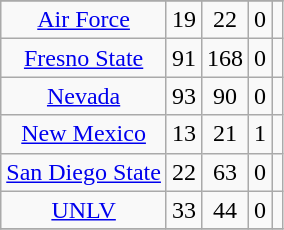<table class="wikitable" style="text-align:center;">
<tr>
</tr>
<tr style="text-align:center;">
<td><a href='#'>Air Force</a></td>
<td>19</td>
<td>22</td>
<td>0</td>
<td></td>
</tr>
<tr style="text-align:center;">
<td><a href='#'>Fresno State</a></td>
<td>91</td>
<td>168</td>
<td>0</td>
<td></td>
</tr>
<tr style="text-align:center;">
<td><a href='#'>Nevada</a></td>
<td>93</td>
<td>90</td>
<td>0</td>
<td></td>
</tr>
<tr style="text-align:center;">
<td><a href='#'>New Mexico</a></td>
<td>13</td>
<td>21</td>
<td>1</td>
<td></td>
</tr>
<tr style="text-align:center;">
<td><a href='#'>San Diego State</a></td>
<td>22</td>
<td>63</td>
<td>0</td>
<td></td>
</tr>
<tr style="text-align:center;">
<td><a href='#'>UNLV</a></td>
<td>33</td>
<td>44</td>
<td>0</td>
<td></td>
</tr>
<tr>
</tr>
</table>
